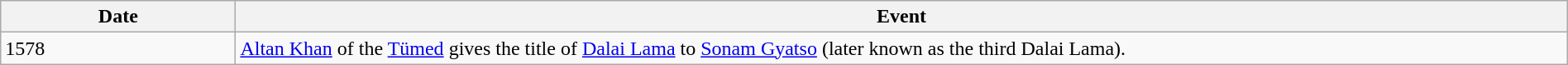<table class="wikitable" width="100%">
<tr>
<th style="width:15%">Date</th>
<th>Event</th>
</tr>
<tr>
<td>1578</td>
<td><a href='#'>Altan Khan</a> of the <a href='#'>Tümed</a> gives the title of <a href='#'>Dalai Lama</a> to <a href='#'>Sonam Gyatso</a> (later known as the third Dalai Lama).</td>
</tr>
</table>
